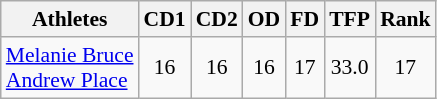<table class="wikitable" border="1" style="font-size:90%">
<tr>
<th>Athletes</th>
<th>CD1</th>
<th>CD2</th>
<th>OD</th>
<th>FD</th>
<th>TFP</th>
<th>Rank</th>
</tr>
<tr align=center>
<td align=left><a href='#'>Melanie Bruce</a><br><a href='#'>Andrew Place</a></td>
<td>16</td>
<td>16</td>
<td>16</td>
<td>17</td>
<td>33.0</td>
<td>17</td>
</tr>
</table>
